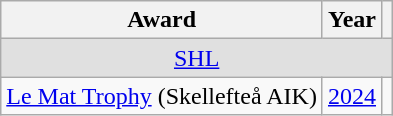<table class="wikitable">
<tr>
<th>Award</th>
<th>Year</th>
<th></th>
</tr>
<tr ALIGN="center" bgcolor="#e0e0e0">
<td colspan="3"><a href='#'>SHL</a></td>
</tr>
<tr>
<td><a href='#'>Le Mat Trophy</a> (Skellefteå AIK)</td>
<td><a href='#'>2024</a></td>
<td></td>
</tr>
</table>
